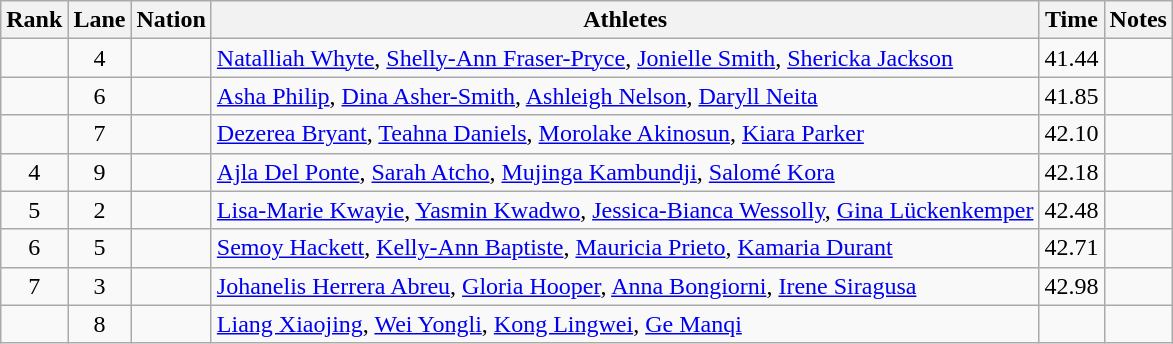<table class="wikitable sortable" style="text-align:center">
<tr>
<th>Rank</th>
<th>Lane</th>
<th>Nation</th>
<th>Athletes</th>
<th>Time</th>
<th>Notes</th>
</tr>
<tr>
<td></td>
<td>4</td>
<td align=left></td>
<td align=left><a href='#'>Natalliah Whyte</a>, <a href='#'>Shelly-Ann Fraser-Pryce</a>, <a href='#'>Jonielle Smith</a>, <a href='#'>Shericka Jackson</a></td>
<td>41.44</td>
<td></td>
</tr>
<tr>
<td></td>
<td>6</td>
<td align=left></td>
<td align=left><a href='#'>Asha Philip</a>, <a href='#'>Dina Asher-Smith</a>, <a href='#'>Ashleigh Nelson</a>, <a href='#'>Daryll Neita</a></td>
<td>41.85</td>
<td></td>
</tr>
<tr>
<td></td>
<td>7</td>
<td align=left></td>
<td align=left><a href='#'>Dezerea Bryant</a>, <a href='#'>Teahna Daniels</a>, <a href='#'>Morolake Akinosun</a>, <a href='#'>Kiara Parker</a></td>
<td>42.10</td>
<td></td>
</tr>
<tr>
<td>4</td>
<td>9</td>
<td align=left></td>
<td align=left><a href='#'>Ajla Del Ponte</a>, <a href='#'>Sarah Atcho</a>, <a href='#'>Mujinga Kambundji</a>, <a href='#'>Salomé Kora</a></td>
<td>42.18</td>
<td><strong></strong></td>
</tr>
<tr>
<td>5</td>
<td>2</td>
<td align=left></td>
<td align=left><a href='#'>Lisa-Marie Kwayie</a>, <a href='#'>Yasmin Kwadwo</a>, <a href='#'>Jessica-Bianca Wessolly</a>, <a href='#'>Gina Lückenkemper</a></td>
<td>42.48</td>
<td></td>
</tr>
<tr>
<td>6</td>
<td>5</td>
<td align=left></td>
<td align=left><a href='#'>Semoy Hackett</a>, <a href='#'>Kelly-Ann Baptiste</a>, <a href='#'>Mauricia Prieto</a>, <a href='#'>Kamaria Durant</a></td>
<td>42.71</td>
<td></td>
</tr>
<tr>
<td>7</td>
<td>3</td>
<td align=left></td>
<td align=left><a href='#'>Johanelis Herrera Abreu</a>, <a href='#'>Gloria Hooper</a>, <a href='#'>Anna Bongiorni</a>, <a href='#'>Irene Siragusa</a></td>
<td>42.98</td>
<td></td>
</tr>
<tr>
<td></td>
<td>8</td>
<td align=left></td>
<td align=left><a href='#'>Liang Xiaojing</a>, <a href='#'>Wei Yongli</a>, <a href='#'>Kong Lingwei</a>, <a href='#'>Ge Manqi</a></td>
<td></td>
<td></td>
</tr>
</table>
